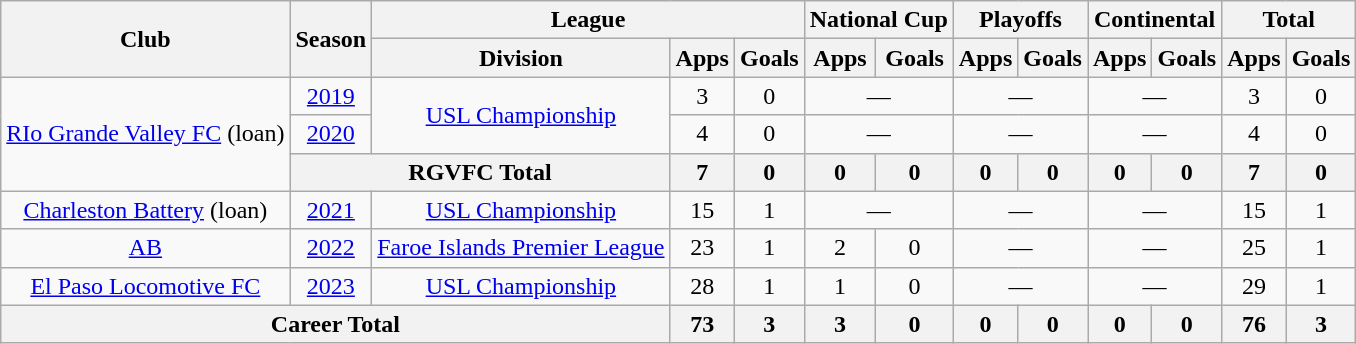<table class="wikitable" style="text-align:center">
<tr>
<th rowspan="2">Club</th>
<th rowspan="2">Season</th>
<th colspan="3">League</th>
<th colspan="2">National Cup </th>
<th colspan="2">Playoffs</th>
<th colspan="2">Continental</th>
<th colspan="2">Total</th>
</tr>
<tr>
<th>Division</th>
<th>Apps</th>
<th>Goals</th>
<th>Apps</th>
<th>Goals</th>
<th>Apps</th>
<th>Goals</th>
<th>Apps</th>
<th>Goals</th>
<th>Apps</th>
<th>Goals</th>
</tr>
<tr>
<td rowspan="3"><a href='#'>RIo Grande Valley FC</a> (loan)</td>
<td><a href='#'>2019</a></td>
<td rowspan="2"><a href='#'>USL Championship</a></td>
<td>3</td>
<td>0</td>
<td colspan="2">—</td>
<td colspan="2">—</td>
<td colspan="2">—</td>
<td>3</td>
<td>0</td>
</tr>
<tr>
<td><a href='#'>2020</a></td>
<td>4</td>
<td>0</td>
<td colspan="2">—</td>
<td colspan="2">—</td>
<td colspan="2">—</td>
<td>4</td>
<td>0</td>
</tr>
<tr>
<th colspan="2">RGVFC Total</th>
<th>7</th>
<th>0</th>
<th>0</th>
<th>0</th>
<th>0</th>
<th>0</th>
<th>0</th>
<th>0</th>
<th>7</th>
<th>0</th>
</tr>
<tr>
<td><a href='#'>Charleston Battery</a> (loan)</td>
<td><a href='#'>2021</a></td>
<td><a href='#'>USL Championship</a></td>
<td>15</td>
<td>1</td>
<td colspan="2">—</td>
<td colspan="2">—</td>
<td colspan="2">—</td>
<td>15</td>
<td>1</td>
</tr>
<tr>
<td><a href='#'>AB</a></td>
<td><a href='#'>2022</a></td>
<td><a href='#'>Faroe Islands Premier League</a></td>
<td>23</td>
<td>1</td>
<td>2</td>
<td>0</td>
<td colspan="2">—</td>
<td colspan="2">—</td>
<td>25</td>
<td>1</td>
</tr>
<tr>
<td><a href='#'>El Paso Locomotive FC</a></td>
<td><a href='#'>2023</a></td>
<td><a href='#'>USL Championship</a></td>
<td>28</td>
<td>1</td>
<td>1</td>
<td>0</td>
<td colspan="2">—</td>
<td colspan="2">—</td>
<td>29</td>
<td>1</td>
</tr>
<tr>
<th colspan="3">Career Total</th>
<th>73</th>
<th>3</th>
<th>3</th>
<th>0</th>
<th>0</th>
<th>0</th>
<th>0</th>
<th>0</th>
<th>76</th>
<th>3</th>
</tr>
</table>
